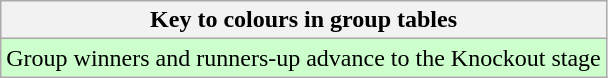<table class="wikitable">
<tr>
<th>Key to colours in group tables</th>
</tr>
<tr bgcolor=#ccffcc>
<td>Group winners and runners-up advance to the Knockout stage</td>
</tr>
</table>
